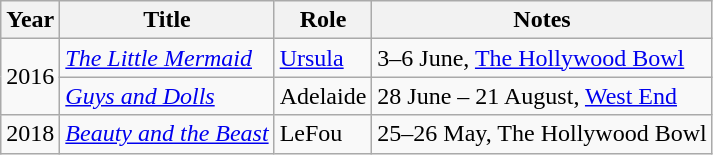<table class="wikitable sortable plainrowheaders">
<tr>
<th scope="col">Year</th>
<th scope="col">Title</th>
<th scope="col">Role</th>
<th scope="col" class="unsortable">Notes</th>
</tr>
<tr>
<td scope="row" rowspan=2>2016</td>
<td><em><a href='#'>The Little Mermaid</a></em></td>
<td><a href='#'>Ursula</a></td>
<td>3–6 June, <a href='#'>The Hollywood Bowl</a></td>
</tr>
<tr>
<td><em><a href='#'>Guys and Dolls</a></em></td>
<td>Adelaide</td>
<td>28 June – 21 August, <a href='#'>West End</a></td>
</tr>
<tr>
<td scope="row">2018</td>
<td><em><a href='#'>Beauty and the Beast</a></em></td>
<td>LeFou</td>
<td>25–26 May, The Hollywood Bowl</td>
</tr>
</table>
